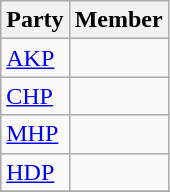<table class="wikitable">
<tr>
<th>Party</th>
<th colspan="2">Member</th>
</tr>
<tr>
<td><a href='#'>AKP</a></td>
<td></td>
</tr>
<tr>
<td><a href='#'>CHP</a></td>
<td></td>
</tr>
<tr>
<td><a href='#'>MHP</a></td>
<td></td>
</tr>
<tr>
<td><a href='#'>HDP</a></td>
<td></td>
</tr>
<tr>
</tr>
</table>
